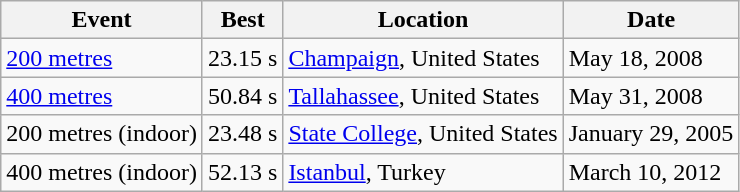<table class="wikitable">
<tr>
<th>Event</th>
<th>Best</th>
<th>Location</th>
<th>Date</th>
</tr>
<tr>
<td><a href='#'>200 metres</a></td>
<td>23.15 s</td>
<td><a href='#'>Champaign</a>, United States</td>
<td>May 18, 2008</td>
</tr>
<tr>
<td><a href='#'>400 metres</a></td>
<td>50.84 s</td>
<td><a href='#'>Tallahassee</a>, United States</td>
<td>May 31, 2008</td>
</tr>
<tr>
<td>200 metres (indoor)</td>
<td>23.48 s</td>
<td><a href='#'>State College</a>, United States</td>
<td>January 29, 2005</td>
</tr>
<tr>
<td>400 metres (indoor)</td>
<td>52.13 s</td>
<td><a href='#'>Istanbul</a>, Turkey</td>
<td>March 10, 2012</td>
</tr>
</table>
